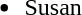<table width="90%">
<tr>
<td><br><ul><li>Susan</li></ul></td>
</tr>
</table>
